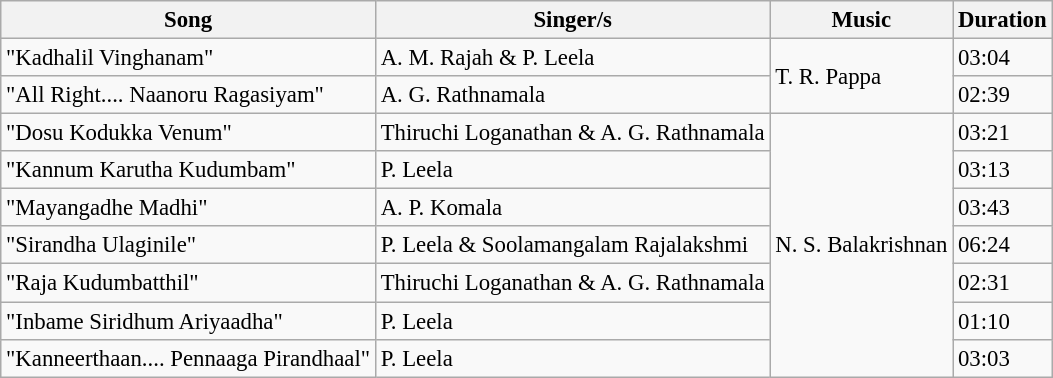<table class="wikitable" style="font-size:95%;">
<tr>
<th>Song</th>
<th>Singer/s</th>
<th>Music</th>
<th>Duration</th>
</tr>
<tr>
<td>"Kadhalil Vinghanam"</td>
<td>A. M. Rajah & P. Leela</td>
<td rowspan="2">T. R. Pappa</td>
<td>03:04</td>
</tr>
<tr>
<td>"All Right.... Naanoru Ragasiyam"</td>
<td>A. G. Rathnamala</td>
<td>02:39</td>
</tr>
<tr>
<td>"Dosu Kodukka Venum"</td>
<td>Thiruchi Loganathan & A. G. Rathnamala</td>
<td rowspan="7">N. S. Balakrishnan</td>
<td>03:21</td>
</tr>
<tr>
<td>"Kannum Karutha Kudumbam"</td>
<td>P. Leela</td>
<td>03:13</td>
</tr>
<tr>
<td>"Mayangadhe Madhi"</td>
<td>A. P. Komala</td>
<td>03:43</td>
</tr>
<tr>
<td>"Sirandha Ulaginile"</td>
<td>P. Leela & Soolamangalam Rajalakshmi</td>
<td>06:24</td>
</tr>
<tr>
<td>"Raja Kudumbatthil"</td>
<td>Thiruchi Loganathan & A. G. Rathnamala</td>
<td>02:31</td>
</tr>
<tr>
<td>"Inbame Siridhum Ariyaadha"</td>
<td>P. Leela</td>
<td>01:10</td>
</tr>
<tr>
<td>"Kanneerthaan.... Pennaaga Pirandhaal"</td>
<td>P. Leela</td>
<td>03:03</td>
</tr>
</table>
